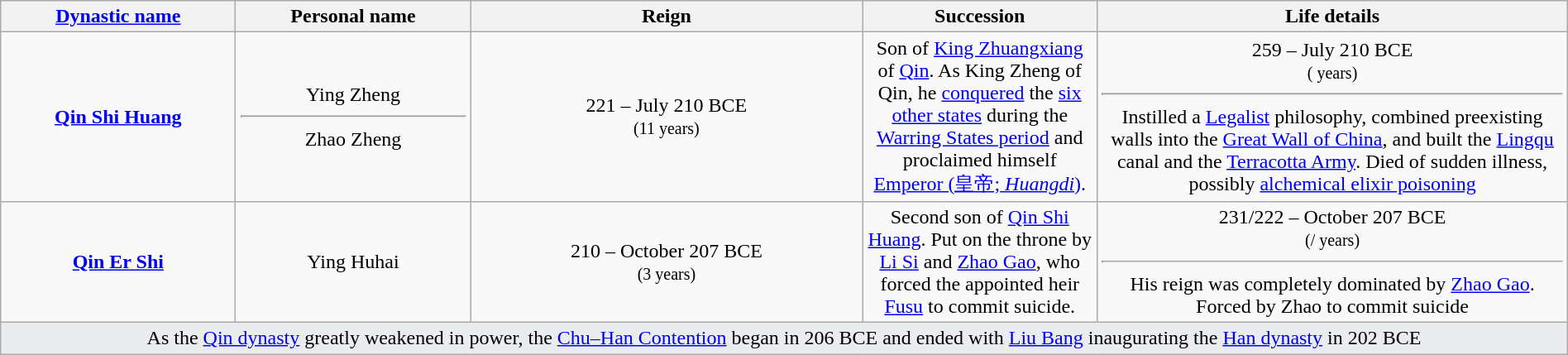<table class="wikitable plainrowheaders" style="text-align:center; width:100%;">
<tr>
<th scope="col" width="15%"><a href='#'>Dynastic name</a></th>
<th scope="col" width="15%">Personal name</th>
<th scope="col" width="25%">Reign</th>
<th scope="col" width="15%">Succession</th>
<th scope="col" width="30%">Life details</th>
</tr>
<tr>
<td><strong><a href='#'>Qin Shi Huang</a></strong><br></td>
<td>Ying Zheng<br><hr>Zhao Zheng<br></td>
<td>221 – July 210 BCE<br><small>(11 years)</small></td>
<td>Son of <a href='#'>King Zhuangxiang</a> of <a href='#'>Qin</a>. As King Zheng of Qin, he <a href='#'>conquered</a> the <a href='#'>six other states</a> during the <a href='#'>Warring States period</a> and proclaimed himself <a href='#'>Emperor (皇帝; <em>Huangdi</em>)</a>.</td>
<td>259 – July 210 BCE<br><small>( years)</small><hr>Instilled a <a href='#'>Legalist</a> philosophy, combined preexisting walls into the <a href='#'>Great Wall of China</a>, and built the <a href='#'>Lingqu</a> canal and the <a href='#'>Terracotta Army</a>. Died of sudden illness, possibly <a href='#'>alchemical elixir poisoning</a></td>
</tr>
<tr>
<td><strong><a href='#'>Qin Er Shi</a></strong><br></td>
<td>Ying Huhai<br></td>
<td>210 – October 207 BCE<br><small>(3 years)</small></td>
<td>Second son of <a href='#'>Qin Shi Huang</a>. Put on the throne by <a href='#'>Li Si</a> and <a href='#'>Zhao Gao</a>, who forced the appointed heir <a href='#'>Fusu</a> to commit suicide.</td>
<td>231/222 – October 207 BCE<br><small>(/ years)</small><hr>His reign was completely dominated by <a href='#'>Zhao Gao</a>. Forced by Zhao to commit suicide</td>
</tr>
<tr>
<td colspan="5" style="background-color: #EAECF0">As the <a href='#'>Qin dynasty</a> greatly weakened in power, the <a href='#'>Chu–Han Contention</a> began in 206 BCE and ended with <a href='#'>Liu Bang</a> inaugurating the <a href='#'>Han dynasty</a> in 202 BCE</td>
</tr>
</table>
